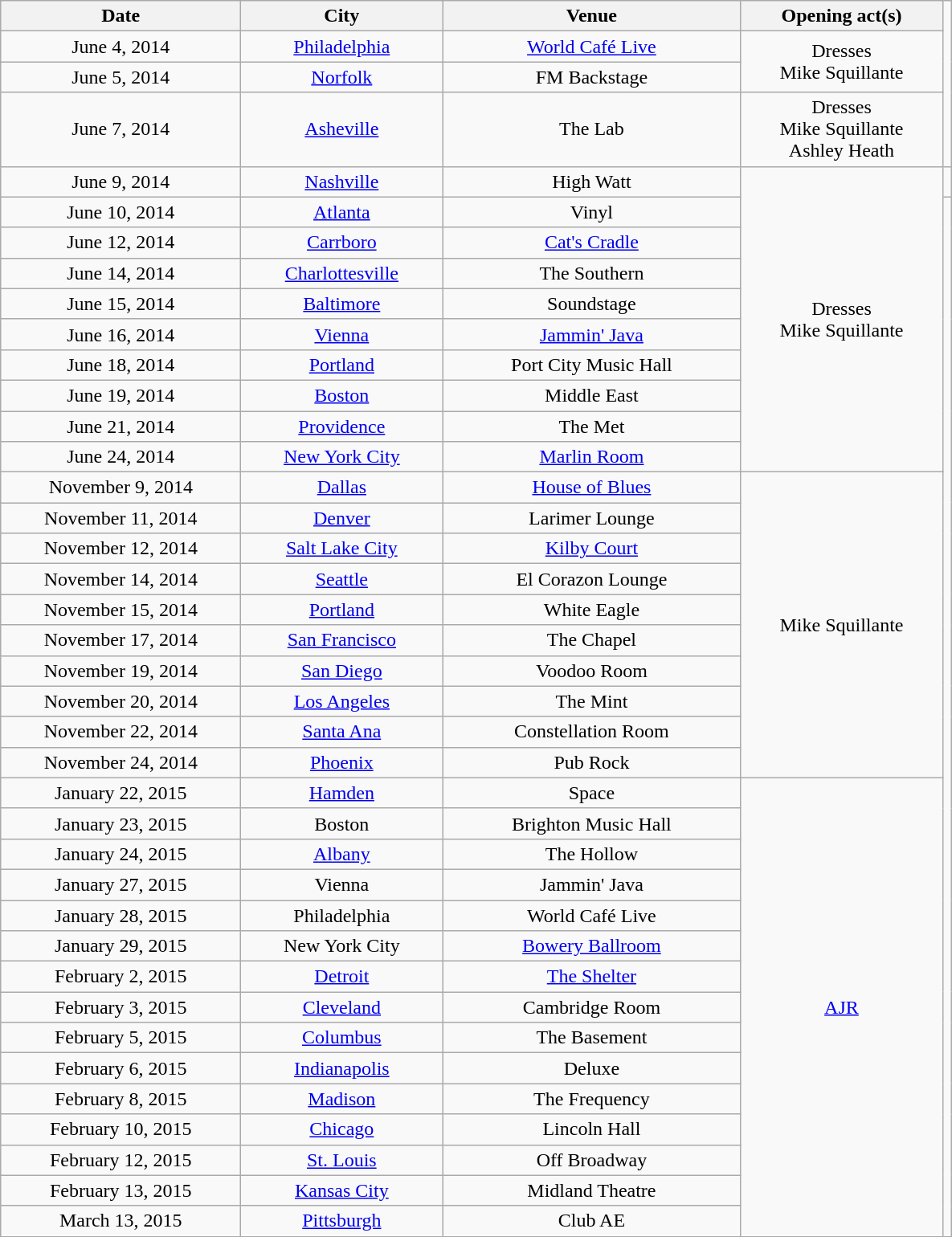<table class="wikitable plainrowheaders" style="text-align:center;">
<tr>
<th scope="col" style="width:12em;">Date</th>
<th scope="col" style="width:10em;">City</th>
<th scope="col" style="width:15em;">Venue</th>
<th scope="col" style="width:10em;">Opening act(s)</th>
</tr>
<tr>
<td>June 4, 2014</td>
<td><a href='#'>Philadelphia</a></td>
<td><a href='#'>World Café Live</a></td>
<td rowspan="2">Dresses<br>Mike Squillante</td>
</tr>
<tr>
<td>June 5, 2014</td>
<td><a href='#'>Norfolk</a></td>
<td>FM Backstage</td>
</tr>
<tr>
<td>June 7, 2014</td>
<td><a href='#'>Asheville</a></td>
<td>The Lab</td>
<td>Dresses<br>Mike Squillante<br>Ashley Heath</td>
</tr>
<tr>
<td>June 9, 2014</td>
<td><a href='#'>Nashville</a></td>
<td>High Watt</td>
<td rowspan="10">Dresses<br>Mike Squillante</td>
<td></td>
</tr>
<tr>
<td>June 10, 2014</td>
<td><a href='#'>Atlanta</a></td>
<td>Vinyl</td>
</tr>
<tr>
<td>June 12, 2014</td>
<td><a href='#'>Carrboro</a></td>
<td><a href='#'>Cat's Cradle</a></td>
</tr>
<tr>
<td>June 14, 2014</td>
<td><a href='#'>Charlottesville</a></td>
<td>The Southern</td>
</tr>
<tr>
<td>June 15, 2014</td>
<td><a href='#'>Baltimore</a></td>
<td>Soundstage</td>
</tr>
<tr>
<td>June 16, 2014</td>
<td><a href='#'>Vienna</a></td>
<td><a href='#'>Jammin' Java</a></td>
</tr>
<tr>
<td>June 18, 2014</td>
<td><a href='#'>Portland</a></td>
<td>Port City Music Hall</td>
</tr>
<tr>
<td>June 19, 2014</td>
<td><a href='#'>Boston</a></td>
<td>Middle East</td>
</tr>
<tr>
<td>June 21, 2014</td>
<td><a href='#'>Providence</a></td>
<td>The Met</td>
</tr>
<tr>
<td>June 24, 2014</td>
<td><a href='#'>New York City</a></td>
<td><a href='#'>Marlin Room</a></td>
</tr>
<tr>
<td>November 9, 2014</td>
<td><a href='#'>Dallas</a></td>
<td><a href='#'>House of Blues</a></td>
<td rowspan="10">Mike Squillante</td>
</tr>
<tr>
<td>November 11, 2014</td>
<td><a href='#'>Denver</a></td>
<td>Larimer Lounge</td>
</tr>
<tr>
<td>November 12, 2014</td>
<td><a href='#'>Salt Lake City</a></td>
<td><a href='#'>Kilby Court</a></td>
</tr>
<tr>
<td>November 14, 2014</td>
<td><a href='#'>Seattle</a></td>
<td>El Corazon Lounge</td>
</tr>
<tr>
<td>November 15, 2014</td>
<td><a href='#'>Portland</a></td>
<td>White Eagle</td>
</tr>
<tr>
<td>November 17, 2014</td>
<td><a href='#'>San Francisco</a></td>
<td>The Chapel</td>
</tr>
<tr>
<td>November 19, 2014</td>
<td><a href='#'>San Diego</a></td>
<td>Voodoo Room</td>
</tr>
<tr>
<td>November 20, 2014</td>
<td><a href='#'>Los Angeles</a></td>
<td>The Mint</td>
</tr>
<tr>
<td>November 22, 2014</td>
<td><a href='#'>Santa Ana</a></td>
<td>Constellation Room</td>
</tr>
<tr>
<td>November 24, 2014</td>
<td><a href='#'>Phoenix</a></td>
<td>Pub Rock</td>
</tr>
<tr>
<td>January 22, 2015</td>
<td><a href='#'>Hamden</a></td>
<td>Space</td>
<td rowspan="15"><a href='#'>AJR</a></td>
</tr>
<tr>
<td>January 23, 2015</td>
<td>Boston</td>
<td>Brighton Music Hall</td>
</tr>
<tr>
<td>January 24, 2015</td>
<td><a href='#'>Albany</a></td>
<td>The Hollow</td>
</tr>
<tr>
<td>January 27, 2015</td>
<td>Vienna</td>
<td>Jammin' Java</td>
</tr>
<tr>
<td>January 28, 2015</td>
<td>Philadelphia</td>
<td>World Café Live</td>
</tr>
<tr>
<td>January 29, 2015</td>
<td>New York City</td>
<td><a href='#'>Bowery Ballroom</a></td>
</tr>
<tr>
<td>February 2, 2015</td>
<td><a href='#'>Detroit</a></td>
<td><a href='#'>The Shelter</a></td>
</tr>
<tr>
<td>February 3, 2015</td>
<td><a href='#'>Cleveland</a></td>
<td>Cambridge Room</td>
</tr>
<tr>
<td>February 5, 2015</td>
<td><a href='#'>Columbus</a></td>
<td>The Basement</td>
</tr>
<tr>
<td>February 6, 2015</td>
<td><a href='#'>Indianapolis</a></td>
<td>Deluxe</td>
</tr>
<tr>
<td>February 8, 2015</td>
<td><a href='#'>Madison</a></td>
<td>The Frequency</td>
</tr>
<tr>
<td>February 10, 2015</td>
<td><a href='#'>Chicago</a></td>
<td>Lincoln Hall</td>
</tr>
<tr>
<td>February 12, 2015</td>
<td><a href='#'>St. Louis</a></td>
<td>Off Broadway</td>
</tr>
<tr>
<td>February 13, 2015</td>
<td><a href='#'>Kansas City</a></td>
<td>Midland Theatre</td>
</tr>
<tr>
<td>March 13, 2015</td>
<td><a href='#'>Pittsburgh</a></td>
<td>Club AE</td>
</tr>
</table>
